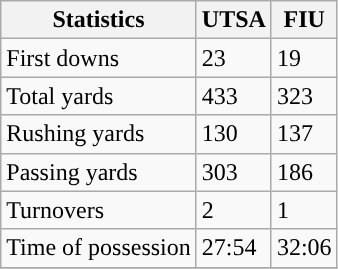<table class="wikitable">
<tr>
<th>Statistics</th>
<th>UTSA</th>
<th>FIU</th>
</tr>
<tr>
<td>First downs</td>
<td>23</td>
<td>19</td>
</tr>
<tr>
<td>Total yards</td>
<td>433</td>
<td>323</td>
</tr>
<tr>
<td>Rushing yards</td>
<td>130</td>
<td>137</td>
</tr>
<tr>
<td>Passing yards</td>
<td>303</td>
<td>186</td>
</tr>
<tr>
<td>Turnovers</td>
<td>2</td>
<td>1</td>
</tr>
<tr>
<td>Time of possession</td>
<td>27:54</td>
<td>32:06</td>
</tr>
<tr>
</tr>
</table>
